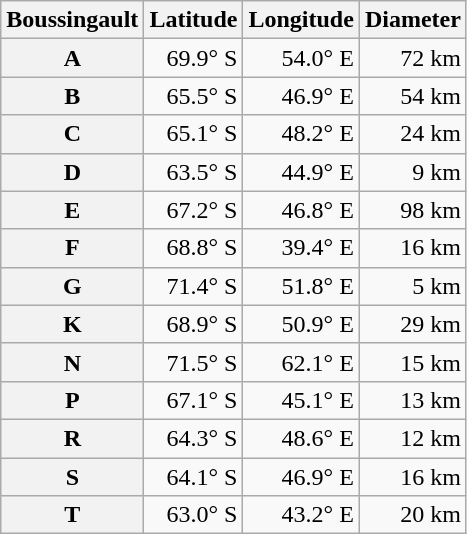<table class="wikitable" style="text-align: right;">
<tr>
<th scope="col">Boussingault</th>
<th scope="col">Latitude</th>
<th scope="col">Longitude</th>
<th scope="col">Diameter</th>
</tr>
<tr>
<th scope="row">A</th>
<td>69.9° S</td>
<td>54.0° E</td>
<td>72 km</td>
</tr>
<tr>
<th scope="row">B</th>
<td>65.5° S</td>
<td>46.9° E</td>
<td>54 km</td>
</tr>
<tr>
<th scope="row">C</th>
<td>65.1° S</td>
<td>48.2° E</td>
<td>24 km</td>
</tr>
<tr>
<th scope="row">D</th>
<td>63.5° S</td>
<td>44.9° E</td>
<td>9 km</td>
</tr>
<tr>
<th scope="row">E</th>
<td>67.2° S</td>
<td>46.8° E</td>
<td>98 km</td>
</tr>
<tr>
<th scope="row">F</th>
<td>68.8° S</td>
<td>39.4° E</td>
<td>16 km</td>
</tr>
<tr>
<th scope="row">G</th>
<td>71.4° S</td>
<td>51.8° E</td>
<td>5 km</td>
</tr>
<tr>
<th scope="row">K</th>
<td>68.9° S</td>
<td>50.9° E</td>
<td>29 km</td>
</tr>
<tr>
<th scope="row">N</th>
<td>71.5° S</td>
<td>62.1° E</td>
<td>15 km</td>
</tr>
<tr>
<th scope="row">P</th>
<td>67.1° S</td>
<td>45.1° E</td>
<td>13 km</td>
</tr>
<tr>
<th scope="row">R</th>
<td>64.3° S</td>
<td>48.6° E</td>
<td>12 km</td>
</tr>
<tr>
<th scope="row">S</th>
<td>64.1° S</td>
<td>46.9° E</td>
<td>16 km</td>
</tr>
<tr>
<th scope="row">T</th>
<td>63.0° S</td>
<td>43.2° E</td>
<td>20 km</td>
</tr>
</table>
